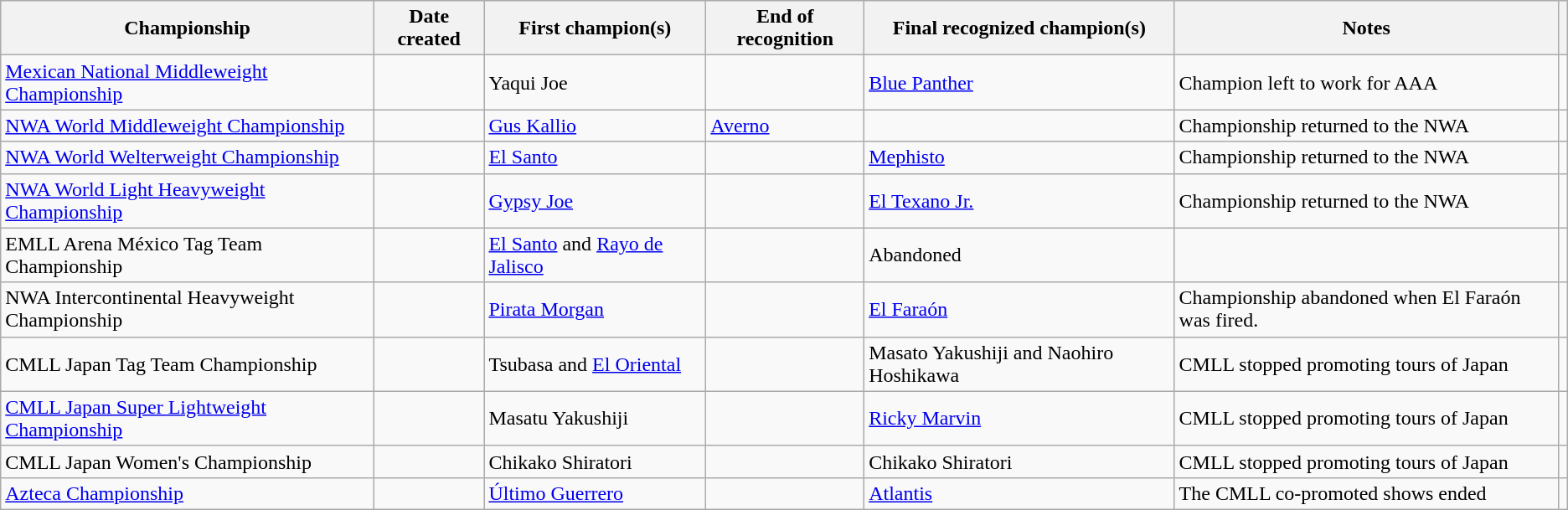<table class="wikitable sortable" border="2">
<tr>
<th scope="col">Championship</th>
<th scope="col">Date created</th>
<th scope="col">First champion(s)</th>
<th scope="col">End of recognition</th>
<th scope="col">Final recognized champion(s)</th>
<th class="unsortable" scope="col">Notes</th>
<th class="unsortable" scope="col"></th>
</tr>
<tr>
<td><a href='#'>Mexican National Middleweight Championship</a></td>
<td></td>
<td>Yaqui Joe</td>
<td></td>
<td><a href='#'>Blue Panther</a></td>
<td>Champion left to work for AAA</td>
<td></td>
</tr>
<tr>
<td><a href='#'>NWA World Middleweight Championship</a></td>
<td></td>
<td><a href='#'>Gus Kallio</a></td>
<td><a href='#'>Averno</a></td>
<td></td>
<td>Championship returned to the NWA</td>
<td></td>
</tr>
<tr>
<td><a href='#'>NWA World Welterweight Championship</a></td>
<td></td>
<td><a href='#'>El Santo</a></td>
<td></td>
<td><a href='#'>Mephisto</a></td>
<td>Championship returned to the NWA</td>
<td></td>
</tr>
<tr>
<td><a href='#'>NWA World Light Heavyweight Championship</a></td>
<td></td>
<td><a href='#'>Gypsy Joe</a></td>
<td></td>
<td><a href='#'>El Texano Jr.</a></td>
<td>Championship returned to the NWA</td>
<td></td>
</tr>
<tr>
<td>EMLL Arena México Tag Team Championship</td>
<td> </td>
<td><a href='#'>El Santo</a> and <a href='#'>Rayo de Jalisco</a></td>
<td> </td>
<td>Abandoned</td>
<td></td>
</tr>
<tr>
<td>NWA Intercontinental Heavyweight Championship</td>
<td></td>
<td><a href='#'>Pirata Morgan</a></td>
<td></td>
<td><a href='#'>El Faraón</a></td>
<td>Championship abandoned when El Faraón was fired.</td>
<td></td>
</tr>
<tr>
<td>CMLL Japan Tag Team Championship</td>
<td></td>
<td>Tsubasa and <a href='#'>El Oriental</a></td>
<td></td>
<td>Masato Yakushiji and Naohiro Hoshikawa</td>
<td>CMLL stopped promoting tours of Japan</td>
<td></td>
</tr>
<tr>
<td><a href='#'>CMLL Japan Super Lightweight Championship</a></td>
<td></td>
<td>Masatu Yakushiji</td>
<td></td>
<td><a href='#'>Ricky Marvin</a></td>
<td>CMLL stopped promoting tours of Japan</td>
<td></td>
</tr>
<tr>
<td>CMLL Japan Women's Championship</td>
<td></td>
<td>Chikako Shiratori</td>
<td></td>
<td>Chikako Shiratori</td>
<td>CMLL stopped promoting tours of Japan</td>
<td></td>
</tr>
<tr>
<td><a href='#'>Azteca Championship</a></td>
<td></td>
<td><a href='#'>Último Guerrero</a></td>
<td></td>
<td><a href='#'>Atlantis</a></td>
<td>The CMLL co-promoted shows ended</td>
<td></td>
</tr>
</table>
